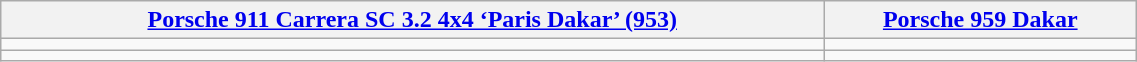<table class="wikitable" width=60%>
<tr>
<th><a href='#'>Porsche 911 Carrera SC 3.2 4x4 ‘Paris Dakar’ (953)</a></th>
<th><a href='#'>Porsche 959 Dakar</a></th>
</tr>
<tr>
<td></td>
<td></td>
</tr>
<tr>
<td></td>
<td></td>
</tr>
</table>
